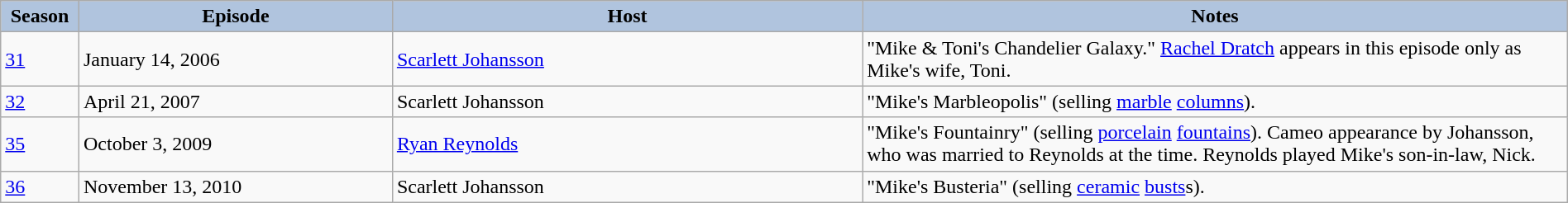<table class="wikitable" style="width:100%">
<tr>
<th style="background:#B0C4DE;" width="5%">Season</th>
<th style="background:#B0C4DE;" width="20%">Episode</th>
<th style="background:#B0C4DE;" width="30%">Host</th>
<th style="background:#B0C4DE;" width="45%">Notes</th>
</tr>
<tr>
<td><a href='#'>31</a></td>
<td>January 14, 2006</td>
<td><a href='#'>Scarlett Johansson</a></td>
<td>"Mike & Toni's Chandelier Galaxy." <a href='#'>Rachel Dratch</a> appears in this episode only as Mike's wife, Toni.</td>
</tr>
<tr>
<td><a href='#'>32</a></td>
<td>April 21, 2007</td>
<td>Scarlett Johansson</td>
<td>"Mike's Marbleopolis" (selling <a href='#'>marble</a> <a href='#'>columns</a>).</td>
</tr>
<tr>
<td><a href='#'>35</a></td>
<td>October 3, 2009</td>
<td><a href='#'>Ryan Reynolds</a></td>
<td>"Mike's Fountainry" (selling <a href='#'>porcelain</a> <a href='#'>fountains</a>). Cameo appearance by Johansson, who was married to Reynolds at the time. Reynolds played Mike's son-in-law, Nick.</td>
</tr>
<tr>
<td><a href='#'>36</a></td>
<td>November 13, 2010</td>
<td>Scarlett Johansson</td>
<td>"Mike's Busteria" (selling <a href='#'>ceramic</a> <a href='#'>busts</a>s).</td>
</tr>
</table>
